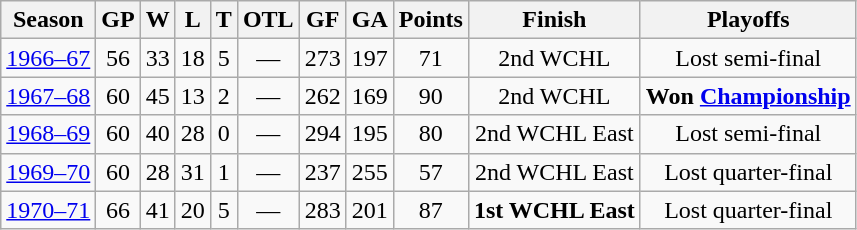<table class="wikitable sortable sticky-header" style="text-align:center">
<tr>
<th>Season</th>
<th>GP</th>
<th>W</th>
<th>L</th>
<th>T</th>
<th>OTL</th>
<th>GF</th>
<th>GA</th>
<th>Points</th>
<th>Finish</th>
<th>Playoffs</th>
</tr>
<tr>
<td><a href='#'>1966–67</a></td>
<td>56</td>
<td>33</td>
<td>18</td>
<td>5</td>
<td>—</td>
<td>273</td>
<td>197</td>
<td>71</td>
<td>2nd WCHL</td>
<td>Lost semi-final</td>
</tr>
<tr>
<td><a href='#'>1967–68</a></td>
<td>60</td>
<td>45</td>
<td>13</td>
<td>2</td>
<td>—</td>
<td>262</td>
<td>169</td>
<td>90</td>
<td>2nd WCHL</td>
<td><strong>Won <a href='#'>Championship</a></strong></td>
</tr>
<tr>
<td><a href='#'>1968–69</a></td>
<td>60</td>
<td>40</td>
<td>28</td>
<td>0</td>
<td>—</td>
<td>294</td>
<td>195</td>
<td>80</td>
<td>2nd WCHL East</td>
<td>Lost semi-final</td>
</tr>
<tr>
<td><a href='#'>1969–70</a></td>
<td>60</td>
<td>28</td>
<td>31</td>
<td>1</td>
<td>—</td>
<td>237</td>
<td>255</td>
<td>57</td>
<td>2nd WCHL East</td>
<td>Lost quarter-final</td>
</tr>
<tr>
<td><a href='#'>1970–71</a></td>
<td>66</td>
<td>41</td>
<td>20</td>
<td>5</td>
<td>—</td>
<td>283</td>
<td>201</td>
<td>87</td>
<td><strong>1st WCHL East</strong></td>
<td>Lost quarter-final</td>
</tr>
</table>
